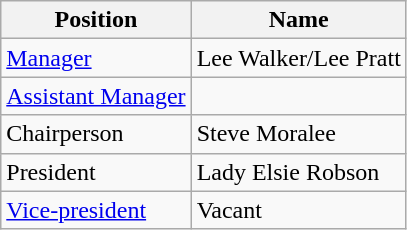<table class="wikitable">
<tr>
<th>Position</th>
<th>Name</th>
</tr>
<tr>
<td><a href='#'>Manager</a></td>
<td>Lee Walker/Lee Pratt</td>
</tr>
<tr>
<td><a href='#'>Assistant Manager</a></td>
<td></td>
</tr>
<tr>
<td>Chairperson</td>
<td>Steve Moralee</td>
</tr>
<tr>
<td>President</td>
<td>Lady Elsie Robson</td>
</tr>
<tr>
<td><a href='#'>Vice-president</a></td>
<td>Vacant</td>
</tr>
</table>
